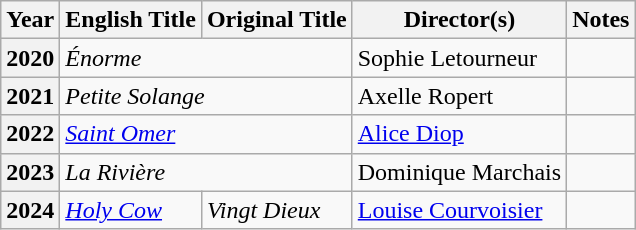<table class="wikitable">
<tr>
<th>Year</th>
<th>English Title</th>
<th>Original Title</th>
<th>Director(s)</th>
<th>Notes</th>
</tr>
<tr>
<th>2020</th>
<td colspan="2"><em>Énorme</em></td>
<td>Sophie Letourneur</td>
<td></td>
</tr>
<tr>
<th>2021</th>
<td colspan="2"><em>Petite Solange</em></td>
<td>Axelle Ropert</td>
<td></td>
</tr>
<tr>
<th>2022</th>
<td colspan="2"><em><a href='#'>Saint Omer</a></em></td>
<td><a href='#'>Alice Diop</a></td>
<td></td>
</tr>
<tr>
<th>2023</th>
<td colspan="2"><em>La Rivière</em></td>
<td>Dominique Marchais</td>
<td></td>
</tr>
<tr>
<th>2024</th>
<td><em><a href='#'>Holy Cow</a></em></td>
<td><em>Vingt Dieux</em></td>
<td><a href='#'>Louise Courvoisier</a></td>
<td></td>
</tr>
</table>
